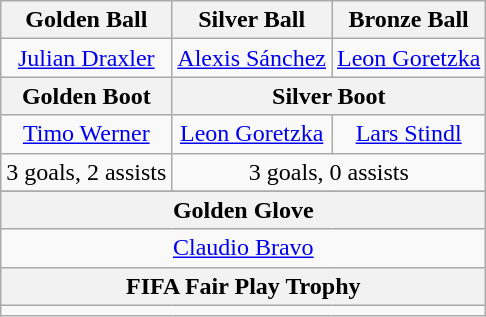<table class="wikitable" style="text-align:center">
<tr>
<th>Golden Ball</th>
<th>Silver Ball</th>
<th>Bronze Ball</th>
</tr>
<tr>
<td> <a href='#'>Julian Draxler</a></td>
<td> <a href='#'>Alexis Sánchez</a></td>
<td> <a href='#'>Leon Goretzka</a></td>
</tr>
<tr>
<th>Golden Boot</th>
<th colspan="2">Silver Boot</th>
</tr>
<tr>
<td> <a href='#'>Timo Werner</a></td>
<td> <a href='#'>Leon Goretzka</a></td>
<td> <a href='#'>Lars Stindl</a></td>
</tr>
<tr>
<td>3 goals, 2 assists</td>
<td colspan="2">3 goals, 0 assists</td>
</tr>
<tr>
</tr>
<tr>
<th colspan="3">Golden Glove</th>
</tr>
<tr>
<td colspan="3"> <a href='#'>Claudio Bravo</a></td>
</tr>
<tr>
<th colspan="3">FIFA Fair Play Trophy</th>
</tr>
<tr>
<td colspan="3"></td>
</tr>
</table>
